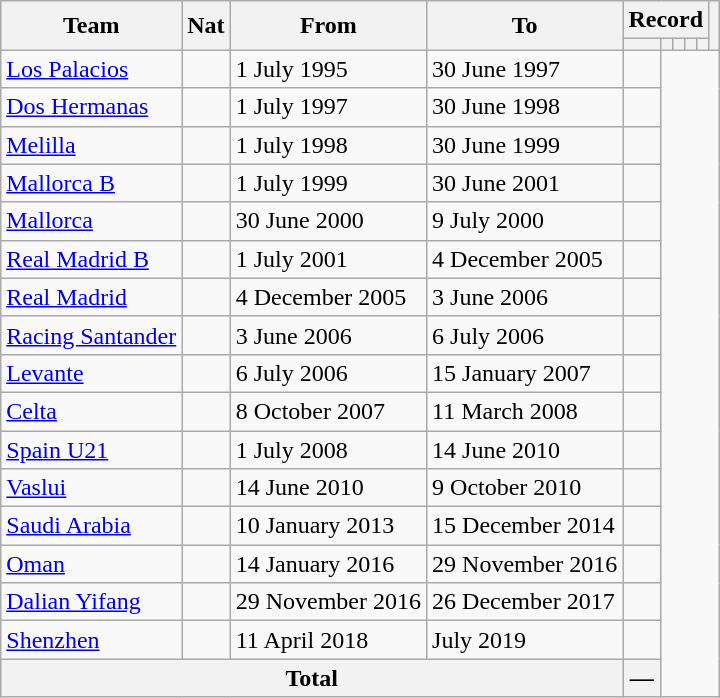<table class="wikitable" style="text-align: center">
<tr>
<th rowspan="2">Team</th>
<th rowspan="2">Nat</th>
<th rowspan="2">From</th>
<th rowspan="2">To</th>
<th colspan=5>Record</th>
<th rowspan="2"></th>
</tr>
<tr>
<th></th>
<th></th>
<th></th>
<th></th>
<th></th>
</tr>
<tr>
<td align=left><a href='#'>Los Palacios</a></td>
<td></td>
<td align=left>1 July 1995</td>
<td align=left>30 June 1997<br></td>
<td></td>
</tr>
<tr>
<td align=left><a href='#'>Dos Hermanas</a></td>
<td></td>
<td align=left>1 July 1997</td>
<td align=left>30 June 1998<br></td>
<td></td>
</tr>
<tr>
<td align=left><a href='#'>Melilla</a></td>
<td></td>
<td align=left>1 July 1998</td>
<td align=left>30 June 1999<br></td>
<td></td>
</tr>
<tr>
<td align=left><a href='#'>Mallorca B</a></td>
<td></td>
<td align=left>1 July 1999</td>
<td align=left>30 June 2001<br></td>
<td></td>
</tr>
<tr>
<td align=left><a href='#'>Mallorca</a></td>
<td></td>
<td align=left>30 June 2000</td>
<td align=left>9 July 2000<br></td>
<td></td>
</tr>
<tr>
<td align=left><a href='#'>Real Madrid B</a></td>
<td></td>
<td align=left>1 July 2001</td>
<td align=left>4 December 2005<br></td>
<td></td>
</tr>
<tr>
<td align=left><a href='#'>Real Madrid</a></td>
<td></td>
<td align=left>4 December 2005</td>
<td align=left>3 June 2006<br></td>
<td></td>
</tr>
<tr>
<td align=left><a href='#'>Racing Santander</a></td>
<td></td>
<td align=left>3 June 2006</td>
<td align=left>6 July 2006<br></td>
<td></td>
</tr>
<tr>
<td align=left><a href='#'>Levante</a></td>
<td></td>
<td align=left>6 July 2006</td>
<td align=left>15 January 2007<br></td>
<td></td>
</tr>
<tr>
<td align=left><a href='#'>Celta</a></td>
<td></td>
<td align=left>8 October 2007</td>
<td align=left>11 March 2008<br></td>
<td></td>
</tr>
<tr>
<td align=left><a href='#'>Spain U21</a></td>
<td></td>
<td align=left>1 July 2008</td>
<td align=left>14 June 2010<br></td>
<td></td>
</tr>
<tr>
<td align=left><a href='#'>Vaslui</a></td>
<td></td>
<td align=left>14 June 2010</td>
<td align=left>9 October 2010<br></td>
<td></td>
</tr>
<tr>
<td align=left><a href='#'>Saudi Arabia</a></td>
<td></td>
<td align=left>10 January 2013</td>
<td align=left>15 December 2014<br></td>
<td></td>
</tr>
<tr>
<td align=left><a href='#'>Oman</a></td>
<td></td>
<td align=left>14 January 2016</td>
<td align=left>29 November 2016<br></td>
<td></td>
</tr>
<tr>
<td align=left><a href='#'>Dalian Yifang</a></td>
<td></td>
<td align=left>29 November 2016</td>
<td align=left>26 December 2017<br></td>
<td></td>
</tr>
<tr>
<td align=left><a href='#'>Shenzhen</a></td>
<td></td>
<td align=left>11 April 2018</td>
<td align=left>July 2019<br></td>
<td></td>
</tr>
<tr>
<th colspan="4">Total<br></th>
<th>—</th>
</tr>
</table>
